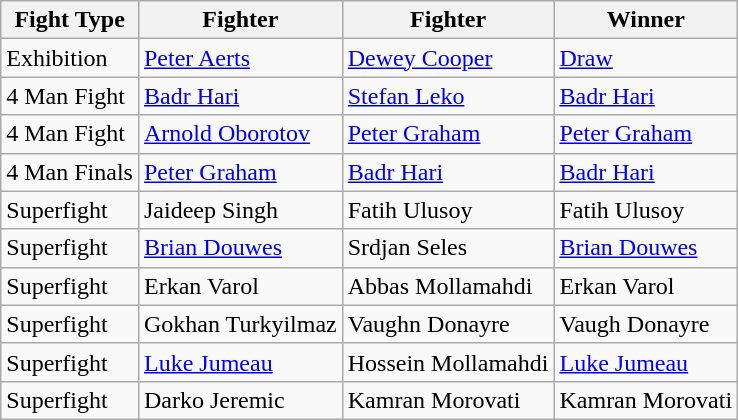<table class="wikitable">
<tr>
<th>Fight Type</th>
<th>Fighter</th>
<th>Fighter</th>
<th>Winner</th>
</tr>
<tr>
<td>Exhibition</td>
<td><a href='#'>Peter Aerts</a></td>
<td><a href='#'>Dewey Cooper</a></td>
<td><a href='#'>Draw</a></td>
</tr>
<tr>
<td>4 Man Fight</td>
<td><a href='#'>Badr Hari</a></td>
<td><a href='#'>Stefan Leko</a></td>
<td><a href='#'>Badr Hari</a></td>
</tr>
<tr>
<td>4 Man Fight</td>
<td><a href='#'>Arnold Oborotov</a></td>
<td><a href='#'>Peter Graham</a></td>
<td><a href='#'>Peter Graham</a></td>
</tr>
<tr>
<td>4 Man Finals</td>
<td><a href='#'>Peter Graham</a></td>
<td><a href='#'>Badr Hari</a></td>
<td><a href='#'>Badr Hari</a></td>
</tr>
<tr>
<td>Superfight</td>
<td>Jaideep Singh</td>
<td>Fatih Ulusoy</td>
<td>Fatih Ulusoy</td>
</tr>
<tr>
<td>Superfight</td>
<td><a href='#'>Brian Douwes</a></td>
<td>Srdjan Seles</td>
<td><a href='#'>Brian Douwes</a></td>
</tr>
<tr>
<td>Superfight</td>
<td>Erkan Varol</td>
<td>Abbas Mollamahdi</td>
<td>Erkan Varol</td>
</tr>
<tr>
<td>Superfight</td>
<td>Gokhan Turkyilmaz</td>
<td>Vaughn Donayre</td>
<td>Vaugh Donayre</td>
</tr>
<tr>
<td>Superfight</td>
<td><a href='#'>Luke Jumeau</a></td>
<td>Hossein Mollamahdi</td>
<td><a href='#'>Luke Jumeau</a></td>
</tr>
<tr>
<td>Superfight</td>
<td>Darko Jeremic</td>
<td>Kamran Morovati</td>
<td>Kamran Morovati</td>
</tr>
</table>
